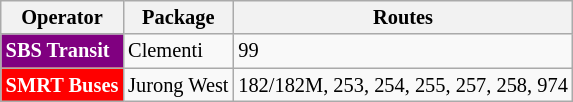<table class="wikitable" style="font-size:85%; text-align: left">
<tr>
<th>Operator</th>
<th>Package</th>
<th>Routes</th>
</tr>
<tr>
<td style="background-color:#800080; color: white"><strong>SBS Transit</strong></td>
<td>Clementi</td>
<td>99</td>
</tr>
<tr>
<td style="background-color:#FF0000; color: white"><strong>SMRT Buses</strong></td>
<td>Jurong West</td>
<td>182/182M, 253, 254, 255, 257, 258, 974</td>
</tr>
</table>
